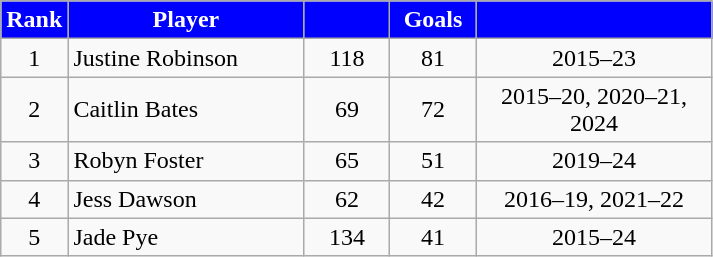<table class="wikitable sortable" style="text-align:center">
<tr>
<th width="30"  style="background:blue;color:white">Rank</th>
<th width="150" style="background:blue;color:white">Player</th>
<th width="50"  style="background:blue;color:white"></th>
<th width="50"  style="background:blue;color:white">Goals</th>
<th width="150" style="background:blue;color:white"></th>
</tr>
<tr>
<td>1</td>
<td align="left">Justine Robinson</td>
<td>118</td>
<td>81</td>
<td>2015–23</td>
</tr>
<tr>
<td>2</td>
<td align="left">Caitlin Bates</td>
<td>69</td>
<td>72</td>
<td>2015–20, 2020–21, 2024</td>
</tr>
<tr>
<td>3</td>
<td align="left">Robyn Foster</td>
<td>65</td>
<td>51</td>
<td>2019–24</td>
</tr>
<tr>
<td>4</td>
<td align="left">Jess Dawson</td>
<td>62</td>
<td>42</td>
<td>2016–19, 2021–22</td>
</tr>
<tr>
<td>5</td>
<td align="left">Jade Pye</td>
<td>134</td>
<td>41</td>
<td>2015–24</td>
</tr>
</table>
